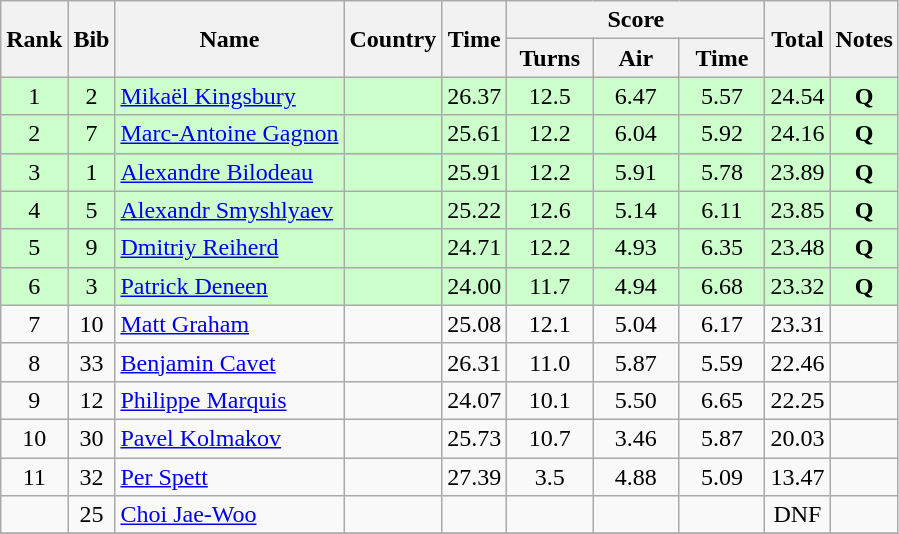<table class="wikitable sortable" style="text-align:center">
<tr>
<th rowspan=2>Rank</th>
<th rowspan=2>Bib</th>
<th rowspan=2>Name</th>
<th rowspan=2>Country</th>
<th rowspan=2>Time</th>
<th colspan=3>Score</th>
<th rowspan=2>Total</th>
<th rowspan=2>Notes</th>
</tr>
<tr>
<th width=50>Turns</th>
<th width=50>Air</th>
<th width=50>Time</th>
</tr>
<tr bgcolor="#ccffcc">
<td>1</td>
<td>2</td>
<td align=left><a href='#'>Mikaël Kingsbury</a></td>
<td align=left></td>
<td>26.37</td>
<td>12.5</td>
<td>6.47</td>
<td>5.57</td>
<td>24.54</td>
<td><strong>Q</strong></td>
</tr>
<tr bgcolor="#ccffcc">
<td>2</td>
<td>7</td>
<td align=left><a href='#'>Marc-Antoine Gagnon</a></td>
<td align=left></td>
<td>25.61</td>
<td>12.2</td>
<td>6.04</td>
<td>5.92</td>
<td>24.16</td>
<td><strong>Q</strong></td>
</tr>
<tr bgcolor="#ccffcc">
<td>3</td>
<td>1</td>
<td align=left><a href='#'>Alexandre Bilodeau</a></td>
<td align=left></td>
<td>25.91</td>
<td>12.2</td>
<td>5.91</td>
<td>5.78</td>
<td>23.89</td>
<td><strong>Q</strong></td>
</tr>
<tr bgcolor="#ccffcc">
<td>4</td>
<td>5</td>
<td align=left><a href='#'>Alexandr Smyshlyaev</a></td>
<td align=left></td>
<td>25.22</td>
<td>12.6</td>
<td>5.14</td>
<td>6.11</td>
<td>23.85</td>
<td><strong>Q</strong></td>
</tr>
<tr bgcolor="#ccffcc">
<td>5</td>
<td>9</td>
<td align=left><a href='#'>Dmitriy Reiherd</a></td>
<td align=left></td>
<td>24.71</td>
<td>12.2</td>
<td>4.93</td>
<td>6.35</td>
<td>23.48</td>
<td><strong>Q</strong></td>
</tr>
<tr bgcolor="#ccffcc">
<td>6</td>
<td>3</td>
<td align=left><a href='#'>Patrick Deneen</a></td>
<td align=left></td>
<td>24.00</td>
<td>11.7</td>
<td>4.94</td>
<td>6.68</td>
<td>23.32</td>
<td><strong>Q</strong></td>
</tr>
<tr>
<td>7</td>
<td>10</td>
<td align=left><a href='#'>Matt Graham</a></td>
<td align=left></td>
<td>25.08</td>
<td>12.1</td>
<td>5.04</td>
<td>6.17</td>
<td>23.31</td>
<td></td>
</tr>
<tr>
<td>8</td>
<td>33</td>
<td align=left><a href='#'>Benjamin Cavet</a></td>
<td align=left></td>
<td>26.31</td>
<td>11.0</td>
<td>5.87</td>
<td>5.59</td>
<td>22.46</td>
<td></td>
</tr>
<tr>
<td>9</td>
<td>12</td>
<td align=left><a href='#'>Philippe Marquis</a></td>
<td align=left></td>
<td>24.07</td>
<td>10.1</td>
<td>5.50</td>
<td>6.65</td>
<td>22.25</td>
<td></td>
</tr>
<tr>
<td>10</td>
<td>30</td>
<td align=left><a href='#'>Pavel Kolmakov</a></td>
<td align=left></td>
<td>25.73</td>
<td>10.7</td>
<td>3.46</td>
<td>5.87</td>
<td>20.03</td>
<td></td>
</tr>
<tr>
<td>11</td>
<td>32</td>
<td align=left><a href='#'>Per Spett</a></td>
<td align=left></td>
<td>27.39</td>
<td>3.5</td>
<td>4.88</td>
<td>5.09</td>
<td>13.47</td>
<td></td>
</tr>
<tr>
<td></td>
<td>25</td>
<td align=left><a href='#'>Choi Jae-Woo</a></td>
<td align=left></td>
<td></td>
<td></td>
<td></td>
<td></td>
<td>DNF</td>
<td></td>
</tr>
<tr>
</tr>
</table>
